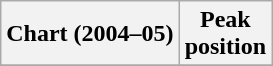<table class="wikitable">
<tr>
<th>Chart (2004–05)</th>
<th>Peak<br> position</th>
</tr>
<tr>
</tr>
</table>
